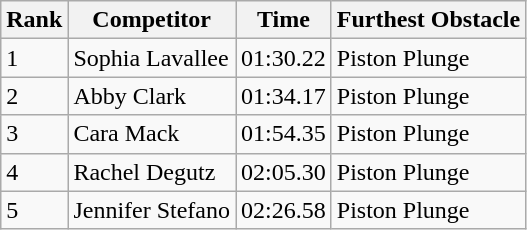<table class="wikitable sortable mw-collapsible">
<tr>
<th>Rank</th>
<th>Competitor</th>
<th>Time</th>
<th>Furthest Obstacle</th>
</tr>
<tr>
<td>1</td>
<td>Sophia Lavallee</td>
<td>01:30.22</td>
<td>Piston Plunge</td>
</tr>
<tr>
<td>2</td>
<td>Abby Clark</td>
<td>01:34.17</td>
<td>Piston Plunge</td>
</tr>
<tr>
<td>3</td>
<td>Cara Mack</td>
<td>01:54.35</td>
<td>Piston Plunge</td>
</tr>
<tr>
<td>4</td>
<td>Rachel Degutz</td>
<td>02:05.30</td>
<td>Piston Plunge</td>
</tr>
<tr>
<td>5</td>
<td>Jennifer Stefano</td>
<td>02:26.58</td>
<td>Piston Plunge</td>
</tr>
</table>
